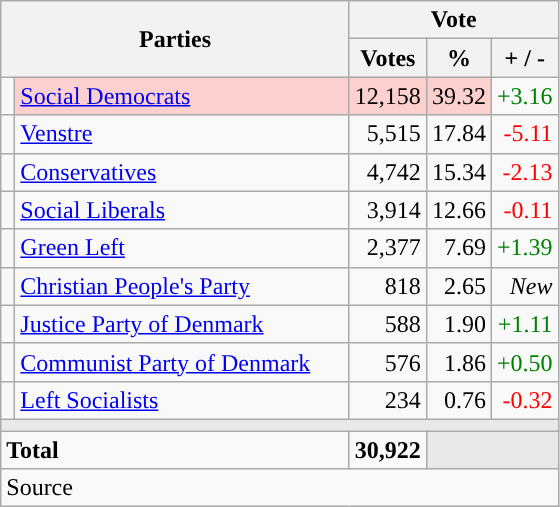<table class="wikitable" style="text-align:right;">
<tr>
<th style="text-align:centre;" rowspan="2" colspan="2" width="225">Parties</th>
<th colspan="3">Vote</th>
</tr>
<tr>
<th width="15">Votes</th>
<th width="15">%</th>
<th width="15">+ / -</th>
</tr>
<tr>
<td width="2" style="color:inherit;background:"></td>
<td bgcolor=#fbd0ce  align="left"><a href='#'>Social Democrats</a></td>
<td bgcolor=#fbd0ce>12,158</td>
<td bgcolor=#fbd0ce>39.32</td>
<td style=color:green;>+3.16</td>
</tr>
<tr>
<td width="2" style="color:inherit;background:"></td>
<td align="left"><a href='#'>Venstre</a></td>
<td>5,515</td>
<td>17.84</td>
<td style=color:red;>-5.11</td>
</tr>
<tr>
<td width="2" style="color:inherit;background:"></td>
<td align="left"><a href='#'>Conservatives</a></td>
<td>4,742</td>
<td>15.34</td>
<td style=color:red;>-2.13</td>
</tr>
<tr>
<td width="2" style="color:inherit;background:"></td>
<td align="left"><a href='#'>Social Liberals</a></td>
<td>3,914</td>
<td>12.66</td>
<td style=color:red;>-0.11</td>
</tr>
<tr>
<td width="2" style="color:inherit;background:"></td>
<td align="left"><a href='#'>Green Left</a></td>
<td>2,377</td>
<td>7.69</td>
<td style=color:green;>+1.39</td>
</tr>
<tr>
<td width="2" style="color:inherit;background:"></td>
<td align="left"><a href='#'>Christian People's Party</a></td>
<td>818</td>
<td>2.65</td>
<td><em>New</em></td>
</tr>
<tr>
<td width="2" style="color:inherit;background:"></td>
<td align="left"><a href='#'>Justice Party of Denmark</a></td>
<td>588</td>
<td>1.90</td>
<td style=color:green;>+1.11</td>
</tr>
<tr>
<td width="2" style="color:inherit;background:"></td>
<td align="left"><a href='#'>Communist Party of Denmark</a></td>
<td>576</td>
<td>1.86</td>
<td style=color:green;>+0.50</td>
</tr>
<tr>
<td width="2" style="color:inherit;background:"></td>
<td align="left"><a href='#'>Left Socialists</a></td>
<td>234</td>
<td>0.76</td>
<td style=color:red;>-0.32</td>
</tr>
<tr>
<td colspan="7" bgcolor="#E9E9E9"></td>
</tr>
<tr>
<td align="left" colspan="2"><strong>Total</strong></td>
<td><strong>30,922</strong></td>
<td bgcolor="#E9E9E9" colspan="2"></td>
</tr>
<tr>
<td align="left" colspan="6">Source</td>
</tr>
</table>
